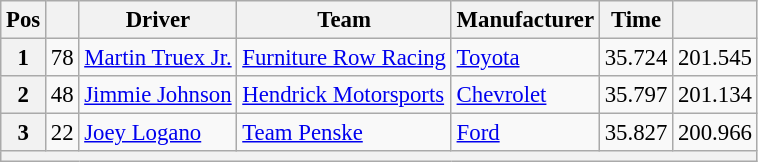<table class="wikitable" style="font-size:95%">
<tr>
<th>Pos</th>
<th></th>
<th>Driver</th>
<th>Team</th>
<th>Manufacturer</th>
<th>Time</th>
<th></th>
</tr>
<tr>
<th>1</th>
<td>78</td>
<td><a href='#'>Martin Truex Jr.</a></td>
<td><a href='#'>Furniture Row Racing</a></td>
<td><a href='#'>Toyota</a></td>
<td>35.724</td>
<td>201.545</td>
</tr>
<tr>
<th>2</th>
<td>48</td>
<td><a href='#'>Jimmie Johnson</a></td>
<td><a href='#'>Hendrick Motorsports</a></td>
<td><a href='#'>Chevrolet</a></td>
<td>35.797</td>
<td>201.134</td>
</tr>
<tr>
<th>3</th>
<td>22</td>
<td><a href='#'>Joey Logano</a></td>
<td><a href='#'>Team Penske</a></td>
<td><a href='#'>Ford</a></td>
<td>35.827</td>
<td>200.966</td>
</tr>
<tr>
<th colspan="7"></th>
</tr>
</table>
